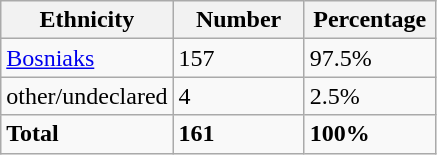<table class="wikitable">
<tr>
<th width="100px">Ethnicity</th>
<th width="80px">Number</th>
<th width="80px">Percentage</th>
</tr>
<tr>
<td><a href='#'>Bosniaks</a></td>
<td>157</td>
<td>97.5%</td>
</tr>
<tr>
<td>other/undeclared</td>
<td>4</td>
<td>2.5%</td>
</tr>
<tr>
<td><strong>Total</strong></td>
<td><strong>161</strong></td>
<td><strong>100%</strong></td>
</tr>
</table>
